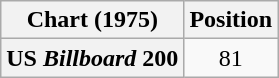<table class="wikitable plainrowheaders" style="text-align:center">
<tr>
<th scope="col">Chart (1975)</th>
<th scope="col">Position</th>
</tr>
<tr>
<th scope="row">US <em>Billboard</em> 200</th>
<td>81</td>
</tr>
</table>
